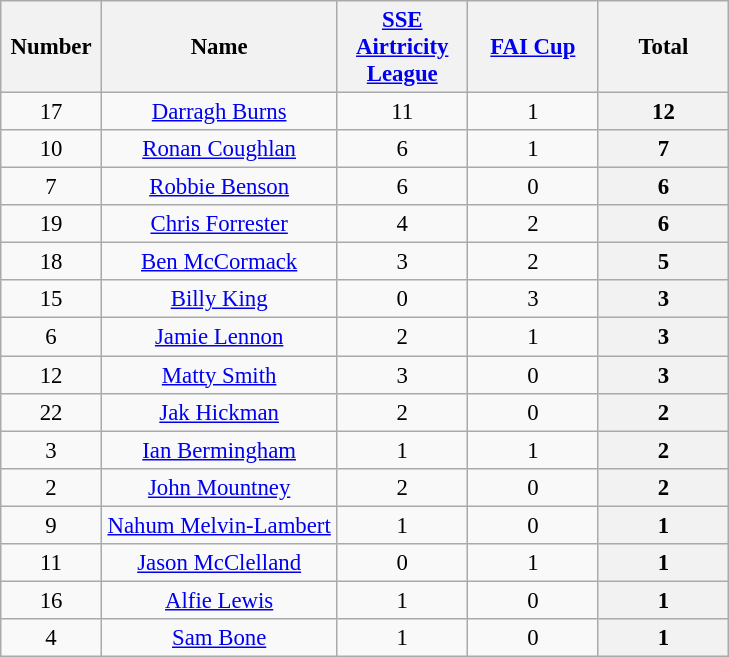<table class="wikitable" style="font-size: 95%; text-align: center;">
<tr>
<th width=60>Number</th>
<th width=150>Name</th>
<th width=80><a href='#'>SSE Airtricity League</a></th>
<th width=80><a href='#'>FAI Cup</a></th>
<th width=80>Total</th>
</tr>
<tr>
<td>17</td>
<td><a href='#'>Darragh Burns</a></td>
<td>11 </td>
<td>1 </td>
<th>12 </th>
</tr>
<tr>
<td>10</td>
<td><a href='#'>Ronan Coughlan</a></td>
<td>6 </td>
<td>1 </td>
<th>7 </th>
</tr>
<tr>
<td>7</td>
<td><a href='#'>Robbie Benson</a></td>
<td>6 </td>
<td>0 </td>
<th>6 </th>
</tr>
<tr>
<td>19</td>
<td><a href='#'>Chris Forrester</a></td>
<td>4 </td>
<td>2 </td>
<th>6 </th>
</tr>
<tr>
<td>18</td>
<td><a href='#'>Ben McCormack</a></td>
<td>3 </td>
<td>2 </td>
<th>5 </th>
</tr>
<tr>
<td>15</td>
<td><a href='#'>Billy King</a></td>
<td>0 </td>
<td>3 </td>
<th>3 </th>
</tr>
<tr>
<td>6</td>
<td><a href='#'>Jamie Lennon</a></td>
<td>2 </td>
<td>1 </td>
<th>3 </th>
</tr>
<tr>
<td>12</td>
<td><a href='#'>Matty Smith</a></td>
<td>3 </td>
<td>0 </td>
<th>3 </th>
</tr>
<tr>
<td>22</td>
<td><a href='#'>Jak Hickman</a></td>
<td>2 </td>
<td>0 </td>
<th>2 </th>
</tr>
<tr>
<td>3</td>
<td><a href='#'>Ian Bermingham</a></td>
<td>1 </td>
<td>1 </td>
<th>2 </th>
</tr>
<tr>
<td>2</td>
<td><a href='#'>John Mountney</a></td>
<td>2 </td>
<td>0 </td>
<th>2 </th>
</tr>
<tr>
<td>9</td>
<td><a href='#'>Nahum Melvin-Lambert</a></td>
<td>1 </td>
<td>0 </td>
<th>1 </th>
</tr>
<tr>
<td>11</td>
<td><a href='#'>Jason McClelland</a></td>
<td>0 </td>
<td>1 </td>
<th>1 </th>
</tr>
<tr>
<td>16</td>
<td><a href='#'>Alfie Lewis</a></td>
<td>1 </td>
<td>0 </td>
<th>1 </th>
</tr>
<tr>
<td>4</td>
<td><a href='#'>Sam Bone</a></td>
<td>1 </td>
<td>0 </td>
<th>1 </th>
</tr>
</table>
